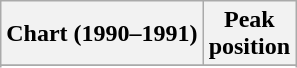<table class="wikitable sortable plainrowheaders" style="text-align:center">
<tr>
<th>Chart (1990–1991)</th>
<th>Peak<br>position</th>
</tr>
<tr>
</tr>
<tr>
</tr>
<tr>
</tr>
<tr>
</tr>
<tr>
</tr>
<tr>
</tr>
</table>
